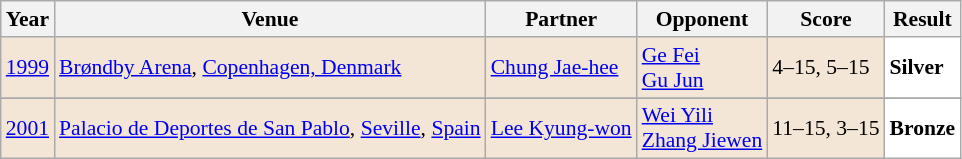<table class="sortable wikitable" style="font-size: 90%;">
<tr>
<th>Year</th>
<th>Venue</th>
<th>Partner</th>
<th>Opponent</th>
<th>Score</th>
<th>Result</th>
</tr>
<tr style="background:#F3E6D7">
<td align="center"><a href='#'>1999</a></td>
<td align="left"><a href='#'>Brøndby Arena</a>, <a href='#'>Copenhagen, Denmark</a></td>
<td align="left"> <a href='#'>Chung Jae-hee</a></td>
<td align="left"> <a href='#'>Ge Fei</a> <br>  <a href='#'>Gu Jun</a></td>
<td align="left">4–15, 5–15</td>
<td style="text-align:left; background:white"> <strong>Silver</strong></td>
</tr>
<tr>
</tr>
<tr style="background:#F3E6D7">
<td align="center"><a href='#'>2001</a></td>
<td align="left"><a href='#'>Palacio de Deportes de San Pablo</a>, <a href='#'>Seville</a>, <a href='#'>Spain</a></td>
<td align="left"> <a href='#'>Lee Kyung-won</a></td>
<td align="left"> <a href='#'>Wei Yili</a> <br>  <a href='#'>Zhang Jiewen</a></td>
<td align="left">11–15, 3–15</td>
<td style="text-align:left; background:white"> <strong>Bronze</strong></td>
</tr>
</table>
